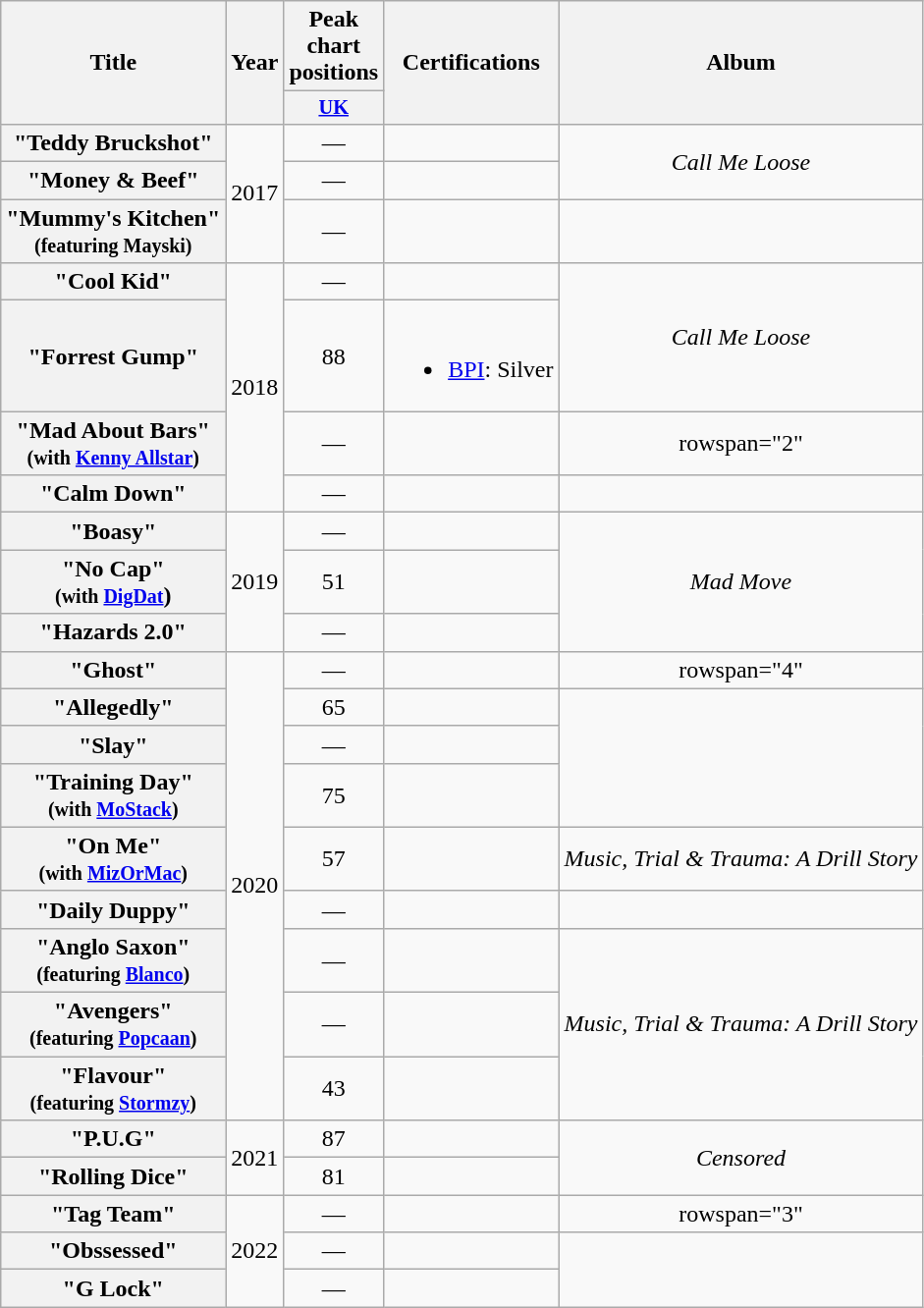<table class="wikitable plainrowheaders" style="text-align:center;">
<tr>
<th scope="col" rowspan="2">Title</th>
<th scope="col" rowspan="2">Year</th>
<th scope="col" colspan="1">Peak chart positions</th>
<th scope="col" rowspan="2">Certifications</th>
<th scope="col" rowspan="2">Album</th>
</tr>
<tr>
<th scope="col" style="width:3em;font-size:85%;"><a href='#'>UK</a><br></th>
</tr>
<tr>
<th scope="row">"Teddy Bruckshot"</th>
<td rowspan="3">2017</td>
<td>—</td>
<td></td>
<td rowspan="2"><em>Call Me Loose</em></td>
</tr>
<tr>
<th scope="row">"Money & Beef"</th>
<td>—</td>
<td></td>
</tr>
<tr>
<th scope="row">"Mummy's Kitchen"<br><small>(featuring Mayski)</small></th>
<td>—</td>
<td></td>
<td></td>
</tr>
<tr>
<th scope="row">"Cool Kid"</th>
<td rowspan="4">2018</td>
<td>—</td>
<td></td>
<td rowspan="2"><em>Call Me Loose</em></td>
</tr>
<tr>
<th scope="row">"Forrest Gump"</th>
<td>88</td>
<td><br><ul><li><a href='#'>BPI</a>: Silver</li></ul></td>
</tr>
<tr>
<th scope="row">"Mad About Bars"<br><small>(with <a href='#'>Kenny Allstar</a>)</small></th>
<td>—</td>
<td></td>
<td>rowspan="2" </td>
</tr>
<tr>
<th scope="row">"Calm Down"</th>
<td>—</td>
<td></td>
</tr>
<tr>
<th scope="row">"Boasy"</th>
<td rowspan="3">2019</td>
<td>—</td>
<td></td>
<td rowspan="3"><em>Mad Move</em></td>
</tr>
<tr>
<th scope="row">"No Cap"<br><small>(with <a href='#'>DigDat</a></small>)</th>
<td>51</td>
<td></td>
</tr>
<tr>
<th scope="row">"Hazards 2.0"</th>
<td>—</td>
<td></td>
</tr>
<tr>
<th scope="row">"Ghost"</th>
<td rowspan="9">2020</td>
<td>—</td>
<td></td>
<td>rowspan="4" </td>
</tr>
<tr>
<th scope="row">"Allegedly"</th>
<td>65</td>
<td></td>
</tr>
<tr>
<th scope="row">"Slay"</th>
<td>—</td>
<td></td>
</tr>
<tr>
<th scope="row">"Training Day"<br><small>(with <a href='#'>MoStack</a>)</small></th>
<td>75</td>
<td></td>
</tr>
<tr>
<th scope="row">"On Me"<br><small>(with <a href='#'>MizOrMac</a>)</small></th>
<td>57</td>
<td></td>
<td><em>Music, Trial  & Trauma: A Drill Story</em></td>
</tr>
<tr>
<th scope="row">"Daily Duppy"</th>
<td>—</td>
<td></td>
<td></td>
</tr>
<tr>
<th scope="row">"Anglo Saxon"<br><small>(featuring <a href='#'>Blanco</a>)</small></th>
<td>—</td>
<td></td>
<td rowspan="3"><em>Music, Trial  & Trauma: A Drill Story</em></td>
</tr>
<tr>
<th scope="row">"Avengers"<br><small>(featuring <a href='#'>Popcaan</a>)</small></th>
<td>—</td>
<td></td>
</tr>
<tr>
<th scope="row">"Flavour"<br><small>(featuring <a href='#'>Stormzy</a>)</small></th>
<td>43</td>
<td></td>
</tr>
<tr>
<th scope="row">"P.U.G"</th>
<td rowspan="2">2021</td>
<td>87</td>
<td></td>
<td rowspan="2"><em>Censored</em></td>
</tr>
<tr>
<th scope="row">"Rolling Dice"</th>
<td>81</td>
<td></td>
</tr>
<tr>
<th scope="row">"Tag Team"</th>
<td rowspan="3">2022</td>
<td>—</td>
<td></td>
<td>rowspan="3" </td>
</tr>
<tr>
<th scope="row">"Obssessed"</th>
<td>—</td>
<td></td>
</tr>
<tr>
<th scope="row">"G Lock"</th>
<td>—</td>
<td></td>
</tr>
</table>
